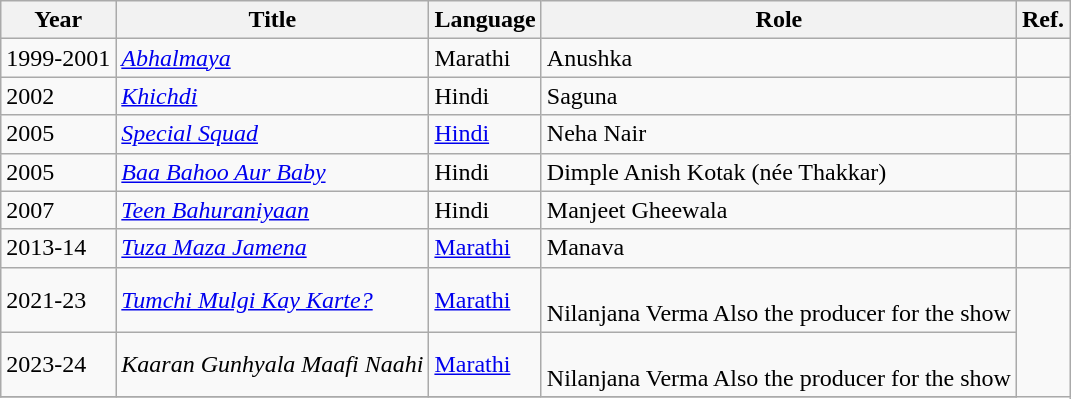<table class="wikitable sortable">
<tr>
<th>Year</th>
<th>Title</th>
<th>Language</th>
<th>Role</th>
<th>Ref.</th>
</tr>
<tr>
<td>1999-2001</td>
<td><em><a href='#'>Abhalmaya</a></em></td>
<td>Marathi</td>
<td>Anushka</td>
<td></td>
</tr>
<tr>
<td>2002</td>
<td><em><a href='#'>Khichdi</a></em></td>
<td>Hindi</td>
<td>Saguna</td>
<td></td>
</tr>
<tr>
<td>2005</td>
<td><em><a href='#'>Special Squad</a></em></td>
<td><a href='#'>Hindi</a></td>
<td>Neha Nair</td>
<td></td>
</tr>
<tr>
<td>2005</td>
<td><em><a href='#'>Baa Bahoo Aur Baby</a></em></td>
<td>Hindi</td>
<td>Dimple Anish Kotak (née Thakkar)</td>
<td></td>
</tr>
<tr>
<td>2007</td>
<td><em><a href='#'>Teen Bahuraniyaan</a></em></td>
<td>Hindi</td>
<td>Manjeet Gheewala</td>
<td></td>
</tr>
<tr>
<td>2013-14</td>
<td><em><a href='#'>Tuza Maza Jamena</a></em></td>
<td><a href='#'>Marathi</a></td>
<td>Manava</td>
<td></td>
</tr>
<tr>
<td>2021-23</td>
<td><em><a href='#'>Tumchi Mulgi Kay Karte?</a></em></td>
<td><a href='#'>Marathi</a></td>
<td><br>Nilanjana Verma
Also the producer for the show</td>
</tr>
<tr>
<td>2023-24</td>
<td><em>Kaaran Gunhyala Maafi Naahi</em></td>
<td><a href='#'>Marathi</a></td>
<td><br>Nilanjana Verma
Also the producer for the show</td>
</tr>
<tr>
</tr>
</table>
